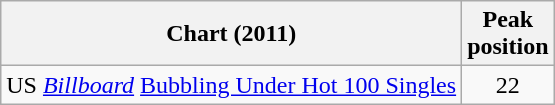<table class="wikitable">
<tr>
<th>Chart (2011)</th>
<th>Peak<br>position</th>
</tr>
<tr>
<td>US <em><a href='#'>Billboard</a></em> <a href='#'>Bubbling Under Hot 100 Singles</a></td>
<td align="center">22</td>
</tr>
</table>
